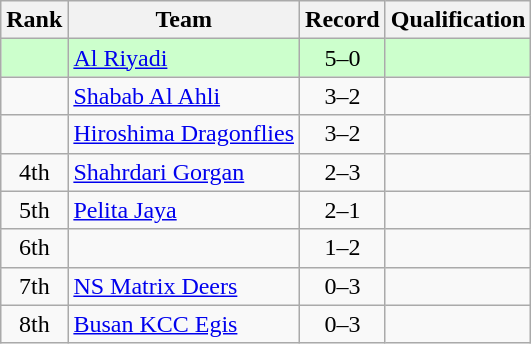<table class=wikitable style="text-align:center;">
<tr>
<th>Rank</th>
<th>Team</th>
<th>Record</th>
<th>Qualification</th>
</tr>
<tr bgcolor=#ccffcc>
<td></td>
<td align=left> <a href='#'>Al Riyadi</a></td>
<td>5–0</td>
<td></td>
</tr>
<tr>
<td></td>
<td align=left> <a href='#'>Shabab Al Ahli</a></td>
<td>3–2</td>
<td></td>
</tr>
<tr>
<td></td>
<td align=left> <a href='#'>Hiroshima Dragonflies</a></td>
<td>3–2</td>
<td></td>
</tr>
<tr>
<td>4th</td>
<td align=left> <a href='#'>Shahrdari Gorgan</a></td>
<td>2–3</td>
<td></td>
</tr>
<tr>
<td>5th</td>
<td align=left> <a href='#'>Pelita Jaya</a></td>
<td>2–1</td>
<td></td>
</tr>
<tr>
<td>6th</td>
<td align=left></td>
<td>1–2</td>
<td></td>
</tr>
<tr>
<td>7th</td>
<td align=left> <a href='#'>NS Matrix Deers</a></td>
<td>0–3</td>
<td></td>
</tr>
<tr>
<td>8th</td>
<td align=left> <a href='#'>Busan KCC Egis</a></td>
<td>0–3</td>
<td></td>
</tr>
</table>
